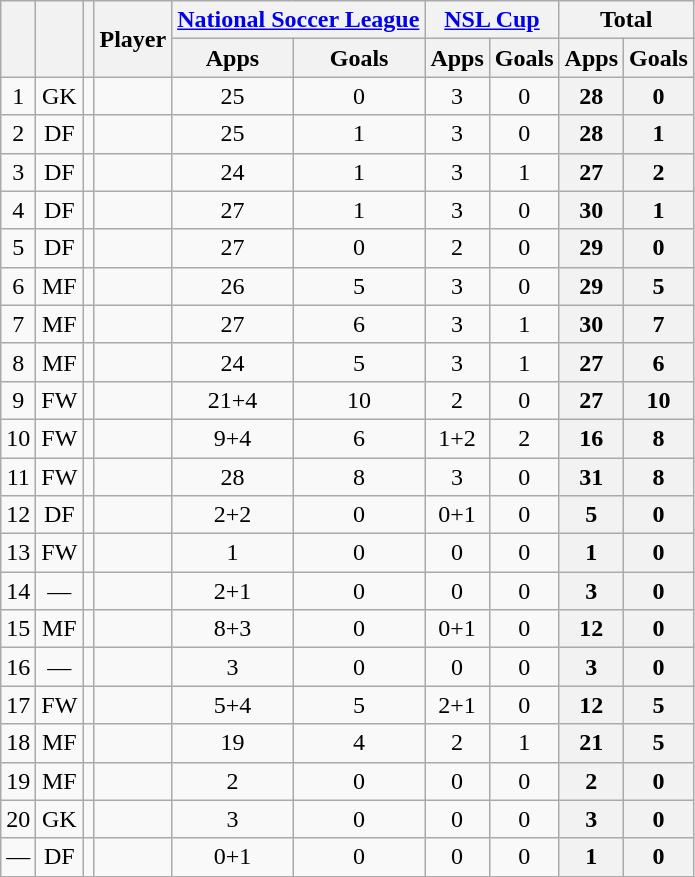<table class="wikitable sortable" style="text-align:center">
<tr>
<th rowspan="2"></th>
<th rowspan="2"></th>
<th rowspan="2"></th>
<th rowspan="2">Player</th>
<th colspan="2"><a href='#'>National Soccer League</a></th>
<th colspan="2"><a href='#'>NSL Cup</a></th>
<th colspan="2">Total</th>
</tr>
<tr>
<th>Apps</th>
<th>Goals</th>
<th>Apps</th>
<th>Goals</th>
<th>Apps</th>
<th>Goals</th>
</tr>
<tr>
<td>1</td>
<td>GK</td>
<td></td>
<td align="left"><br></td>
<td>25</td>
<td>0<br></td>
<td>3</td>
<td>0<br></td>
<th>28</th>
<th>0</th>
</tr>
<tr>
<td>2</td>
<td>DF</td>
<td></td>
<td align="left"><br></td>
<td>25</td>
<td>1<br></td>
<td>3</td>
<td>0<br></td>
<th>28</th>
<th>1</th>
</tr>
<tr>
<td>3</td>
<td>DF</td>
<td></td>
<td align="left"><br></td>
<td>24</td>
<td>1<br></td>
<td>3</td>
<td>1<br></td>
<th>27</th>
<th>2</th>
</tr>
<tr>
<td>4</td>
<td>DF</td>
<td></td>
<td align="left"><br></td>
<td>27</td>
<td>1<br></td>
<td>3</td>
<td>0<br></td>
<th>30</th>
<th>1</th>
</tr>
<tr>
<td>5</td>
<td>DF</td>
<td></td>
<td align="left"><br></td>
<td>27</td>
<td>0<br></td>
<td>2</td>
<td>0<br></td>
<th>29</th>
<th>0</th>
</tr>
<tr>
<td>6</td>
<td>MF</td>
<td></td>
<td align="left"><br></td>
<td>26</td>
<td>5<br></td>
<td>3</td>
<td>0<br></td>
<th>29</th>
<th>5</th>
</tr>
<tr>
<td>7</td>
<td>MF</td>
<td></td>
<td align="left"><br></td>
<td>27</td>
<td>6<br></td>
<td>3</td>
<td>1<br></td>
<th>30</th>
<th>7</th>
</tr>
<tr>
<td>8</td>
<td>MF</td>
<td></td>
<td align="left"><br></td>
<td>24</td>
<td>5<br></td>
<td>3</td>
<td>1<br></td>
<th>27</th>
<th>6</th>
</tr>
<tr>
<td>9</td>
<td>FW</td>
<td></td>
<td align="left"><br></td>
<td>21+4</td>
<td>10<br></td>
<td>2</td>
<td>0<br></td>
<th>27</th>
<th>10</th>
</tr>
<tr>
<td>10</td>
<td>FW</td>
<td></td>
<td align="left"><br></td>
<td>9+4</td>
<td>6<br></td>
<td>1+2</td>
<td>2<br></td>
<th>16</th>
<th>8</th>
</tr>
<tr>
<td>11</td>
<td>FW</td>
<td></td>
<td align="left"><br></td>
<td>28</td>
<td>8<br></td>
<td>3</td>
<td>0<br></td>
<th>31</th>
<th>8</th>
</tr>
<tr>
<td>12</td>
<td>DF</td>
<td></td>
<td align="left"><br></td>
<td>2+2</td>
<td>0<br></td>
<td>0+1</td>
<td>0<br></td>
<th>5</th>
<th>0</th>
</tr>
<tr>
<td>13</td>
<td>FW</td>
<td></td>
<td align="left"><br></td>
<td>1</td>
<td>0<br></td>
<td>0</td>
<td>0<br></td>
<th>1</th>
<th>0</th>
</tr>
<tr>
<td>14</td>
<td>—</td>
<td></td>
<td align="left"><br></td>
<td>2+1</td>
<td>0<br></td>
<td>0</td>
<td>0<br></td>
<th>3</th>
<th>0</th>
</tr>
<tr>
<td>15</td>
<td>MF</td>
<td></td>
<td align="left"><br></td>
<td>8+3</td>
<td>0<br></td>
<td>0+1</td>
<td>0<br></td>
<th>12</th>
<th>0</th>
</tr>
<tr>
<td>16</td>
<td>—</td>
<td></td>
<td align="left"><br></td>
<td>3</td>
<td>0<br></td>
<td>0</td>
<td>0<br></td>
<th>3</th>
<th>0</th>
</tr>
<tr>
<td>17</td>
<td>FW</td>
<td></td>
<td align="left"><br></td>
<td>5+4</td>
<td>5<br></td>
<td>2+1</td>
<td>0<br></td>
<th>12</th>
<th>5</th>
</tr>
<tr>
<td>18</td>
<td>MF</td>
<td></td>
<td align="left"><br></td>
<td>19</td>
<td>4<br></td>
<td>2</td>
<td>1<br></td>
<th>21</th>
<th>5</th>
</tr>
<tr>
<td>19</td>
<td>MF</td>
<td></td>
<td align="left"><br></td>
<td>2</td>
<td>0<br></td>
<td>0</td>
<td>0<br></td>
<th>2</th>
<th>0</th>
</tr>
<tr>
<td>20</td>
<td>GK</td>
<td></td>
<td align="left"><br></td>
<td>3</td>
<td>0<br></td>
<td>0</td>
<td>0<br></td>
<th>3</th>
<th>0</th>
</tr>
<tr>
<td>—</td>
<td>DF</td>
<td></td>
<td align="left"><br></td>
<td>0+1</td>
<td>0<br></td>
<td>0</td>
<td>0<br></td>
<th>1</th>
<th>0</th>
</tr>
</table>
